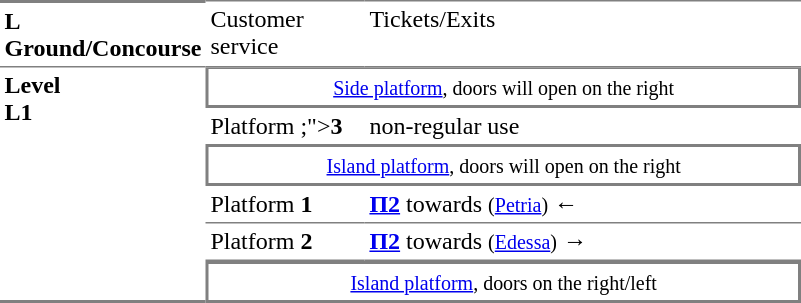<table table border=0 cellspacing=0 cellpadding=3>
<tr>
<td style="border-bottom:solid 1px gray;border-top:solid 2px gray;" width=50 valign=top><strong>L<br>Ground/Concourse</strong></td>
<td style="border-top:solid 1px gray;border-bottom:solid 1px gray;" width=100 valign=top>Customer service</td>
<td style="border-top:solid 1px gray;border-bottom:solid 1px gray;" width=285 valign=top>Tickets/Exits</td>
</tr>
<tr>
<td style="border-bottom:solid 2px gray;" rowspan=6 valign=top><strong>Level<br>L1</strong></td>
<td style="border-top:solid 1px gray;border-right:solid 2px gray;border-left:solid 2px gray;border-bottom:solid 2px gray;text-align:center;" colspan=2><small><a href='#'>Side platform</a>, doors will open on the right</small></td>
</tr>
<tr>
<td>Platform <span>;"><strong>3</strong></span></td>
<td>non-regular use</td>
</tr>
<tr>
<td style="border-top:solid 2px gray;border-right:solid 2px gray;border-left:solid 2px gray;border-bottom:solid 2px gray;text-align:center;" colspan=2><small><a href='#'>Island platform</a>, doors will open on the right</small></td>
</tr>
<tr>
<td style="border-bottom:solid 1px gray;">Platform <span><strong>1</strong></span></td>
<td style="border-bottom:solid 1px gray;"><span><a href='#'><span><strong>Π2</strong></span></a></span>  towards  <small>(<a href='#'>Petria</a>)</small> ←</td>
</tr>
<tr>
<td style="border-bottom:solid 1px gray;">Platform <span><strong>2</strong></span></td>
<td style="border-bottom:solid 1px gray;"><span><a href='#'><span><strong>Π2</strong></span></a></span>  towards  <small>(<a href='#'>Edessa</a>)</small> →</td>
</tr>
<tr>
<td style="border-top:solid 2px gray;border-right:solid 2px gray;border-left:solid 2px gray;border-bottom:solid 2px gray;text-align:center;" colspan=2><small><a href='#'>Island platform</a>, doors on the right/left</small></td>
</tr>
<tr>
</tr>
</table>
